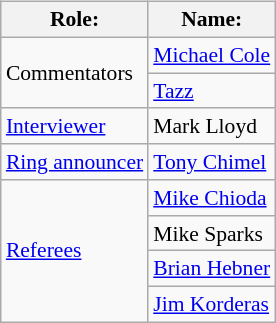<table class=wikitable style="font-size:90%; margin: 0.5em 0 0.5em 1em; float: right; clear: right;">
<tr>
<th>Role:</th>
<th>Name:</th>
</tr>
<tr>
<td rowspan="2">Commentators</td>
<td><a href='#'>Michael Cole</a></td>
</tr>
<tr>
<td><a href='#'>Tazz</a></td>
</tr>
<tr>
<td><a href='#'>Interviewer</a></td>
<td>Mark Lloyd</td>
</tr>
<tr>
<td><a href='#'>Ring announcer</a></td>
<td><a href='#'>Tony Chimel</a></td>
</tr>
<tr>
<td rowspan="4"><a href='#'>Referees</a></td>
<td><a href='#'>Mike Chioda</a></td>
</tr>
<tr>
<td>Mike Sparks</td>
</tr>
<tr>
<td><a href='#'>Brian Hebner</a></td>
</tr>
<tr>
<td><a href='#'>Jim Korderas</a></td>
</tr>
</table>
